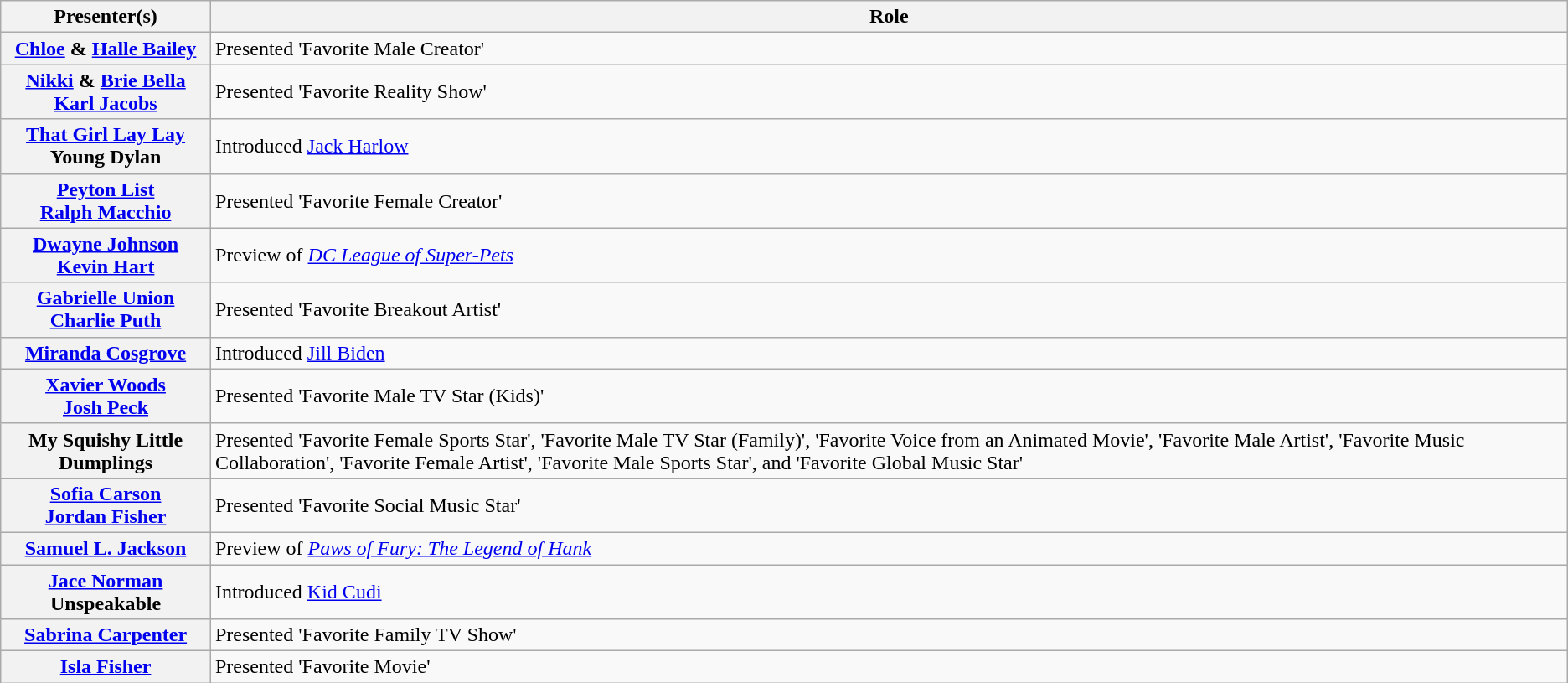<table class="wikitable plainrowheaders">
<tr>
<th scope="col">Presenter(s)</th>
<th scope="col">Role</th>
</tr>
<tr>
<th scope="row"><a href='#'>Chloe</a> & <a href='#'>Halle Bailey</a></th>
<td>Presented 'Favorite Male Creator'</td>
</tr>
<tr>
<th scope="row"><a href='#'>Nikki</a> & <a href='#'>Brie Bella</a><br><a href='#'>Karl Jacobs</a></th>
<td>Presented 'Favorite Reality Show'</td>
</tr>
<tr>
<th scope="row"><a href='#'>That Girl Lay Lay</a><br>Young Dylan</th>
<td>Introduced <a href='#'>Jack Harlow</a></td>
</tr>
<tr>
<th scope="row"><a href='#'>Peyton List</a><br><a href='#'>Ralph Macchio</a></th>
<td>Presented 'Favorite Female Creator'</td>
</tr>
<tr>
<th scope="row"><a href='#'>Dwayne Johnson</a><br><a href='#'>Kevin Hart</a></th>
<td>Preview of <em><a href='#'>DC League of Super-Pets</a></em></td>
</tr>
<tr>
<th scope="row"><a href='#'>Gabrielle Union</a><br><a href='#'>Charlie Puth</a></th>
<td>Presented 'Favorite Breakout Artist'</td>
</tr>
<tr>
<th scope="row"><a href='#'>Miranda Cosgrove</a></th>
<td>Introduced <a href='#'>Jill Biden</a></td>
</tr>
<tr>
<th scope="row"><a href='#'>Xavier Woods</a><br><a href='#'>Josh Peck</a></th>
<td>Presented 'Favorite Male TV Star (Kids)'</td>
</tr>
<tr>
<th scope="row">My Squishy Little Dumplings</th>
<td>Presented 'Favorite Female Sports Star', 'Favorite Male TV Star (Family)', 'Favorite Voice from an Animated Movie', 'Favorite Male Artist', 'Favorite Music Collaboration', 'Favorite Female Artist', 'Favorite Male Sports Star', and 'Favorite Global Music Star'</td>
</tr>
<tr>
<th scope="row"><a href='#'>Sofia Carson</a><br><a href='#'>Jordan Fisher</a></th>
<td>Presented 'Favorite Social Music Star'</td>
</tr>
<tr>
<th scope="row"><a href='#'>Samuel L. Jackson</a></th>
<td>Preview of <em><a href='#'>Paws of Fury: The Legend of Hank</a></em></td>
</tr>
<tr>
<th scope="row"><a href='#'>Jace Norman</a><br>Unspeakable</th>
<td>Introduced <a href='#'>Kid Cudi</a></td>
</tr>
<tr>
<th scope="row"><a href='#'>Sabrina Carpenter</a></th>
<td>Presented 'Favorite Family TV Show'</td>
</tr>
<tr>
<th scope="row"><a href='#'>Isla Fisher</a></th>
<td>Presented 'Favorite Movie'</td>
</tr>
</table>
